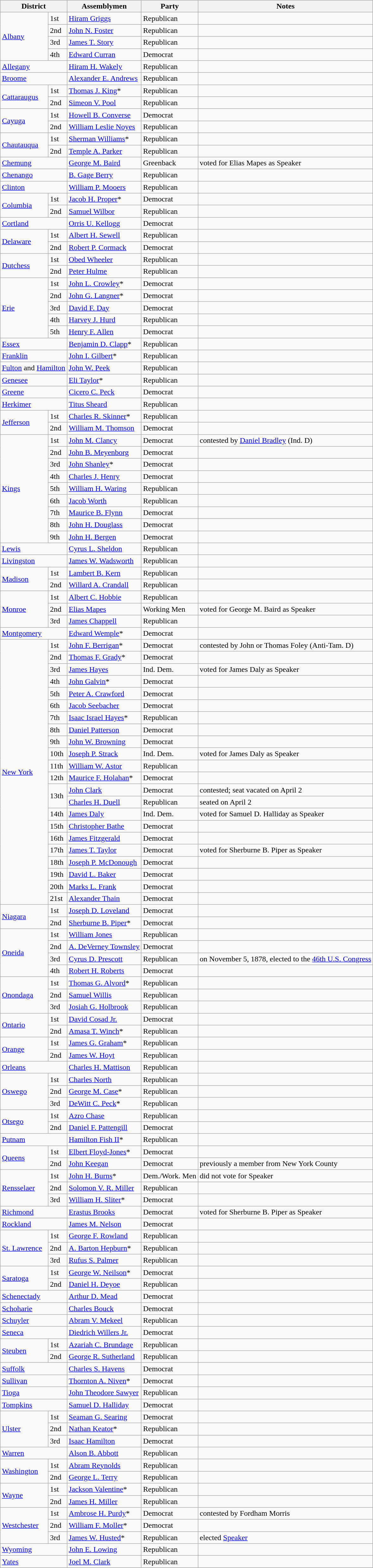<table class=wikitable>
<tr>
<th colspan="2">District</th>
<th>Assemblymen</th>
<th>Party</th>
<th>Notes</th>
</tr>
<tr>
<td rowspan="4"><a href='#'>Albany</a></td>
<td>1st</td>
<td><a href='#'>Hiram Griggs</a></td>
<td>Republican</td>
<td></td>
</tr>
<tr>
<td>2nd</td>
<td><a href='#'>John N. Foster</a></td>
<td>Republican</td>
<td></td>
</tr>
<tr>
<td>3rd</td>
<td><a href='#'>James T. Story</a></td>
<td>Republican</td>
<td></td>
</tr>
<tr>
<td>4th</td>
<td><a href='#'>Edward Curran</a></td>
<td>Democrat</td>
<td></td>
</tr>
<tr>
<td colspan="2"><a href='#'>Allegany</a></td>
<td><a href='#'>Hiram H. Wakely</a></td>
<td>Republican</td>
<td></td>
</tr>
<tr>
<td colspan="2"><a href='#'>Broome</a></td>
<td><a href='#'>Alexander E. Andrews</a></td>
<td>Republican</td>
<td></td>
</tr>
<tr>
<td rowspan="2"><a href='#'>Cattaraugus</a></td>
<td>1st</td>
<td><a href='#'>Thomas J. King</a>*</td>
<td>Republican</td>
<td></td>
</tr>
<tr>
<td>2nd</td>
<td><a href='#'>Simeon V. Pool</a></td>
<td>Republican</td>
<td></td>
</tr>
<tr>
<td rowspan="2"><a href='#'>Cayuga</a></td>
<td>1st</td>
<td><a href='#'>Howell B. Converse</a></td>
<td>Democrat</td>
<td></td>
</tr>
<tr>
<td>2nd</td>
<td><a href='#'>William Leslie Noyes</a></td>
<td>Republican</td>
<td></td>
</tr>
<tr>
<td rowspan="2"><a href='#'>Chautauqua</a></td>
<td>1st</td>
<td><a href='#'>Sherman Williams</a>*</td>
<td>Republican</td>
<td></td>
</tr>
<tr>
<td>2nd</td>
<td><a href='#'>Temple A. Parker</a></td>
<td>Republican</td>
<td></td>
</tr>
<tr>
<td colspan="2"><a href='#'>Chemung</a></td>
<td><a href='#'>George M. Baird</a></td>
<td>Greenback</td>
<td>voted for Elias Mapes as Speaker</td>
</tr>
<tr>
<td colspan="2"><a href='#'>Chenango</a></td>
<td><a href='#'>B. Gage Berry</a></td>
<td>Republican</td>
<td></td>
</tr>
<tr>
<td colspan="2"><a href='#'>Clinton</a></td>
<td><a href='#'>William P. Mooers</a></td>
<td>Republican</td>
<td></td>
</tr>
<tr>
<td rowspan="2"><a href='#'>Columbia</a></td>
<td>1st</td>
<td><a href='#'>Jacob H. Proper</a>*</td>
<td>Democrat</td>
<td></td>
</tr>
<tr>
<td>2nd</td>
<td><a href='#'>Samuel Wilbor</a></td>
<td>Republican</td>
<td></td>
</tr>
<tr>
<td colspan="2"><a href='#'>Cortland</a></td>
<td><a href='#'>Orris U. Kellogg</a></td>
<td>Democrat</td>
<td></td>
</tr>
<tr>
<td rowspan="2"><a href='#'>Delaware</a></td>
<td>1st</td>
<td><a href='#'>Albert H. Sewell</a></td>
<td>Republican</td>
<td></td>
</tr>
<tr>
<td>2nd</td>
<td><a href='#'>Robert P. Cormack</a></td>
<td>Democrat</td>
<td></td>
</tr>
<tr>
<td rowspan="2"><a href='#'>Dutchess</a></td>
<td>1st</td>
<td><a href='#'>Obed Wheeler</a></td>
<td>Republican</td>
<td></td>
</tr>
<tr>
<td>2nd</td>
<td><a href='#'>Peter Hulme</a></td>
<td>Republican</td>
<td></td>
</tr>
<tr>
<td rowspan="5"><a href='#'>Erie</a></td>
<td>1st</td>
<td><a href='#'>John L. Crowley</a>*</td>
<td>Democrat</td>
<td></td>
</tr>
<tr>
<td>2nd</td>
<td><a href='#'>John G. Langner</a>*</td>
<td>Democrat</td>
<td></td>
</tr>
<tr>
<td>3rd</td>
<td><a href='#'>David F. Day</a></td>
<td>Democrat</td>
<td></td>
</tr>
<tr>
<td>4th</td>
<td><a href='#'>Harvey J. Hurd</a></td>
<td>Republican</td>
<td></td>
</tr>
<tr>
<td>5th</td>
<td><a href='#'>Henry F. Allen</a></td>
<td>Democrat</td>
<td></td>
</tr>
<tr>
<td colspan="2"><a href='#'>Essex</a></td>
<td><a href='#'>Benjamin D. Clapp</a>*</td>
<td>Republican</td>
<td></td>
</tr>
<tr>
<td colspan="2"><a href='#'>Franklin</a></td>
<td><a href='#'>John I. Gilbert</a>*</td>
<td>Republican</td>
<td></td>
</tr>
<tr>
<td colspan="2"><a href='#'>Fulton</a> and <a href='#'>Hamilton</a></td>
<td><a href='#'>John W. Peek</a></td>
<td>Republican</td>
<td></td>
</tr>
<tr>
<td colspan="2"><a href='#'>Genesee</a></td>
<td><a href='#'>Eli Taylor</a>*</td>
<td>Republican</td>
<td></td>
</tr>
<tr>
<td colspan="2"><a href='#'>Greene</a></td>
<td><a href='#'>Cicero C. Peck</a></td>
<td>Democrat</td>
<td></td>
</tr>
<tr>
<td colspan="2"><a href='#'>Herkimer</a></td>
<td><a href='#'>Titus Sheard</a></td>
<td>Republican</td>
<td></td>
</tr>
<tr>
<td rowspan="2"><a href='#'>Jefferson</a></td>
<td>1st</td>
<td><a href='#'>Charles R. Skinner</a>*</td>
<td>Republican</td>
<td></td>
</tr>
<tr>
<td>2nd</td>
<td><a href='#'>William M. Thomson</a></td>
<td>Democrat</td>
<td></td>
</tr>
<tr>
<td rowspan="9"><a href='#'>Kings</a></td>
<td>1st</td>
<td><a href='#'>John M. Clancy</a></td>
<td>Democrat</td>
<td>contested by <a href='#'>Daniel Bradley</a> (Ind. D)</td>
</tr>
<tr>
<td>2nd</td>
<td><a href='#'>John B. Meyenborg</a></td>
<td>Democrat</td>
<td></td>
</tr>
<tr>
<td>3rd</td>
<td><a href='#'>John Shanley</a>*</td>
<td>Democrat</td>
<td></td>
</tr>
<tr>
<td>4th</td>
<td><a href='#'>Charles J. Henry</a></td>
<td>Democrat</td>
<td></td>
</tr>
<tr>
<td>5th</td>
<td><a href='#'>William H. Waring</a></td>
<td>Republican</td>
<td></td>
</tr>
<tr>
<td>6th</td>
<td><a href='#'>Jacob Worth</a></td>
<td>Republican</td>
<td></td>
</tr>
<tr>
<td>7th</td>
<td><a href='#'>Maurice B. Flynn</a></td>
<td>Democrat</td>
<td></td>
</tr>
<tr>
<td>8th</td>
<td><a href='#'>John H. Douglass</a></td>
<td>Democrat</td>
<td></td>
</tr>
<tr>
<td>9th</td>
<td><a href='#'>John H. Bergen</a></td>
<td>Democrat</td>
<td></td>
</tr>
<tr>
<td colspan="2"><a href='#'>Lewis</a></td>
<td><a href='#'>Cyrus L. Sheldon</a></td>
<td>Republican</td>
<td></td>
</tr>
<tr>
<td colspan="2"><a href='#'>Livingston</a></td>
<td><a href='#'>James W. Wadsworth</a></td>
<td>Republican</td>
<td></td>
</tr>
<tr>
<td rowspan="2"><a href='#'>Madison</a></td>
<td>1st</td>
<td><a href='#'>Lambert B. Kern</a></td>
<td>Republican</td>
<td></td>
</tr>
<tr>
<td>2nd</td>
<td><a href='#'>Willard A. Crandall</a></td>
<td>Republican</td>
<td></td>
</tr>
<tr>
<td rowspan="3"><a href='#'>Monroe</a></td>
<td>1st</td>
<td><a href='#'>Albert C. Hobbie</a></td>
<td>Republican</td>
<td></td>
</tr>
<tr>
<td>2nd</td>
<td><a href='#'>Elias Mapes</a></td>
<td>Working Men</td>
<td>voted for George M. Baird as Speaker</td>
</tr>
<tr>
<td>3rd</td>
<td><a href='#'>James Chappell</a></td>
<td>Republican</td>
<td></td>
</tr>
<tr>
<td colspan="2"><a href='#'>Montgomery</a></td>
<td><a href='#'>Edward Wemple</a>*</td>
<td>Democrat</td>
<td></td>
</tr>
<tr>
<td rowspan="22"><a href='#'>New York</a></td>
<td>1st</td>
<td><a href='#'>John F. Berrigan</a>*</td>
<td>Democrat</td>
<td>contested by John or Thomas Foley (Anti-Tam. D)</td>
</tr>
<tr>
<td>2nd</td>
<td><a href='#'>Thomas F. Grady</a>*</td>
<td>Democrat</td>
<td></td>
</tr>
<tr>
<td>3rd</td>
<td><a href='#'>James Hayes</a></td>
<td>Ind. Dem.</td>
<td>voted for James Daly as Speaker</td>
</tr>
<tr>
<td>4th</td>
<td><a href='#'>John Galvin</a>*</td>
<td>Democrat</td>
<td></td>
</tr>
<tr>
<td>5th</td>
<td><a href='#'>Peter A. Crawford</a></td>
<td>Democrat</td>
<td></td>
</tr>
<tr>
<td>6th</td>
<td><a href='#'>Jacob Seebacher</a></td>
<td>Democrat</td>
<td></td>
</tr>
<tr>
<td>7th</td>
<td><a href='#'>Isaac Israel Hayes</a>*</td>
<td>Republican</td>
<td></td>
</tr>
<tr>
<td>8th</td>
<td><a href='#'>Daniel Patterson</a></td>
<td>Democrat</td>
<td></td>
</tr>
<tr>
<td>9th</td>
<td><a href='#'>John W. Browning</a></td>
<td>Democrat</td>
<td></td>
</tr>
<tr>
<td>10th</td>
<td><a href='#'>Joseph P. Strack</a></td>
<td>Ind. Dem.</td>
<td>voted for James Daly as Speaker</td>
</tr>
<tr>
<td>11th</td>
<td><a href='#'>William W. Astor</a></td>
<td>Republican</td>
<td></td>
</tr>
<tr>
<td>12th</td>
<td><a href='#'>Maurice F. Holahan</a>*</td>
<td>Democrat</td>
<td></td>
</tr>
<tr>
<td rowspan="2">13th</td>
<td><a href='#'>John Clark</a></td>
<td>Democrat</td>
<td>contested; seat vacated on April 2</td>
</tr>
<tr>
<td><a href='#'>Charles H. Duell</a></td>
<td>Republican</td>
<td>seated on April 2</td>
</tr>
<tr>
<td>14th</td>
<td><a href='#'>James Daly</a></td>
<td>Ind. Dem.</td>
<td>voted for Samuel D. Halliday as Speaker</td>
</tr>
<tr>
<td>15th</td>
<td><a href='#'>Christopher Bathe</a></td>
<td>Democrat</td>
<td></td>
</tr>
<tr>
<td>16th</td>
<td><a href='#'>James Fitzgerald</a></td>
<td>Democrat</td>
<td></td>
</tr>
<tr>
<td>17th</td>
<td><a href='#'>James T. Taylor</a></td>
<td>Democrat</td>
<td>voted for Sherburne B. Piper as Speaker</td>
</tr>
<tr>
<td>18th</td>
<td><a href='#'>Joseph P. McDonough</a></td>
<td>Democrat</td>
<td></td>
</tr>
<tr>
<td>19th</td>
<td><a href='#'>David L. Baker</a></td>
<td>Democrat</td>
<td></td>
</tr>
<tr>
<td>20th</td>
<td><a href='#'>Marks L. Frank</a></td>
<td>Democrat</td>
<td></td>
</tr>
<tr>
<td>21st</td>
<td><a href='#'>Alexander Thain</a></td>
<td>Democrat</td>
<td></td>
</tr>
<tr>
<td rowspan="2"><a href='#'>Niagara</a></td>
<td>1st</td>
<td><a href='#'>Joseph D. Loveland</a></td>
<td>Democrat</td>
<td></td>
</tr>
<tr>
<td>2nd</td>
<td><a href='#'>Sherburne B. Piper</a>*</td>
<td>Democrat</td>
<td></td>
</tr>
<tr>
<td rowspan="4"><a href='#'>Oneida</a></td>
<td>1st</td>
<td><a href='#'>William Jones</a></td>
<td>Republican</td>
<td></td>
</tr>
<tr>
<td>2nd</td>
<td><a href='#'>A. DeVerney Townsley</a></td>
<td>Democrat</td>
<td></td>
</tr>
<tr>
<td>3rd</td>
<td><a href='#'>Cyrus D. Prescott</a></td>
<td>Republican</td>
<td>on November 5, 1878, elected to the <a href='#'>46th U.S. Congress</a></td>
</tr>
<tr>
<td>4th</td>
<td><a href='#'>Robert H. Roberts</a></td>
<td>Democrat</td>
<td></td>
</tr>
<tr>
<td rowspan="3"><a href='#'>Onondaga</a></td>
<td>1st</td>
<td><a href='#'>Thomas G. Alvord</a>*</td>
<td>Republican</td>
<td></td>
</tr>
<tr>
<td>2nd</td>
<td><a href='#'>Samuel Willis</a></td>
<td>Republican</td>
<td></td>
</tr>
<tr>
<td>3rd</td>
<td><a href='#'>Josiah G. Holbrook</a></td>
<td>Republican</td>
<td></td>
</tr>
<tr>
<td rowspan="2"><a href='#'>Ontario</a></td>
<td>1st</td>
<td><a href='#'>David Cosad Jr.</a></td>
<td>Democrat</td>
<td></td>
</tr>
<tr>
<td>2nd</td>
<td><a href='#'>Amasa T. Winch</a>*</td>
<td>Republican</td>
<td></td>
</tr>
<tr>
<td rowspan="2"><a href='#'>Orange</a></td>
<td>1st</td>
<td><a href='#'>James G. Graham</a>*</td>
<td>Republican</td>
<td></td>
</tr>
<tr>
<td>2nd</td>
<td><a href='#'>James W. Hoyt</a></td>
<td>Republican</td>
<td></td>
</tr>
<tr>
<td colspan="2"><a href='#'>Orleans</a></td>
<td><a href='#'>Charles H. Mattison</a></td>
<td>Republican</td>
<td></td>
</tr>
<tr>
<td rowspan="3"><a href='#'>Oswego</a></td>
<td>1st</td>
<td><a href='#'>Charles North</a></td>
<td>Republican</td>
<td></td>
</tr>
<tr>
<td>2nd</td>
<td><a href='#'>George M. Case</a>*</td>
<td>Republican</td>
<td></td>
</tr>
<tr>
<td>3rd</td>
<td><a href='#'>DeWitt C. Peck</a>*</td>
<td>Republican</td>
<td></td>
</tr>
<tr>
<td rowspan="2"><a href='#'>Otsego</a></td>
<td>1st</td>
<td><a href='#'>Azro Chase</a></td>
<td>Republican</td>
<td></td>
</tr>
<tr>
<td>2nd</td>
<td><a href='#'>Daniel F. Pattengill</a></td>
<td>Democrat</td>
<td></td>
</tr>
<tr>
<td colspan="2"><a href='#'>Putnam</a></td>
<td><a href='#'>Hamilton Fish II</a>*</td>
<td>Republican</td>
<td></td>
</tr>
<tr>
<td rowspan="2"><a href='#'>Queens</a></td>
<td>1st</td>
<td><a href='#'>Elbert Floyd-Jones</a>*</td>
<td>Democrat</td>
<td></td>
</tr>
<tr>
<td>2nd</td>
<td><a href='#'>John Keegan</a></td>
<td>Democrat</td>
<td>previously a member from New York County</td>
</tr>
<tr>
<td rowspan="3"><a href='#'>Rensselaer</a></td>
<td>1st</td>
<td><a href='#'>John H. Burns</a>*</td>
<td>Dem./Work. Men</td>
<td>did not vote for Speaker</td>
</tr>
<tr>
<td>2nd</td>
<td><a href='#'>Solomon V. R. Miller</a></td>
<td>Republican</td>
<td></td>
</tr>
<tr>
<td>3rd</td>
<td><a href='#'>William H. Sliter</a>*</td>
<td>Democrat</td>
<td></td>
</tr>
<tr>
<td colspan="2"><a href='#'>Richmond</a></td>
<td><a href='#'>Erastus Brooks</a></td>
<td>Democrat</td>
<td>voted for Sherburne B. Piper as Speaker</td>
</tr>
<tr>
<td colspan="2"><a href='#'>Rockland</a></td>
<td><a href='#'>James M. Nelson</a></td>
<td>Democrat</td>
<td></td>
</tr>
<tr>
<td rowspan="3"><a href='#'>St. Lawrence</a></td>
<td>1st</td>
<td><a href='#'>George F. Rowland</a></td>
<td>Republican</td>
<td></td>
</tr>
<tr>
<td>2nd</td>
<td><a href='#'>A. Barton Hepburn</a>*</td>
<td>Republican</td>
<td></td>
</tr>
<tr>
<td>3rd</td>
<td><a href='#'>Rufus S. Palmer</a></td>
<td>Republican</td>
<td></td>
</tr>
<tr>
<td rowspan="2"><a href='#'>Saratoga</a></td>
<td>1st</td>
<td><a href='#'>George W. Neilson</a>*</td>
<td>Democrat</td>
<td></td>
</tr>
<tr>
<td>2nd</td>
<td><a href='#'>Daniel H. Deyoe</a></td>
<td>Republican</td>
<td></td>
</tr>
<tr>
<td colspan="2"><a href='#'>Schenectady</a></td>
<td><a href='#'>Arthur D. Mead</a></td>
<td>Democrat</td>
<td></td>
</tr>
<tr>
<td colspan="2"><a href='#'>Schoharie</a></td>
<td><a href='#'>Charles Bouck</a></td>
<td>Democrat</td>
<td></td>
</tr>
<tr>
<td colspan="2"><a href='#'>Schuyler</a></td>
<td><a href='#'>Abram V. Mekeel</a></td>
<td>Republican</td>
<td></td>
</tr>
<tr>
<td colspan="2"><a href='#'>Seneca</a></td>
<td><a href='#'>Diedrich Willers Jr.</a></td>
<td>Democrat</td>
<td></td>
</tr>
<tr>
<td rowspan="2"><a href='#'>Steuben</a></td>
<td>1st</td>
<td><a href='#'>Azariah C. Brundage</a></td>
<td>Republican</td>
<td></td>
</tr>
<tr>
<td>2nd</td>
<td><a href='#'>George R. Sutherland</a></td>
<td>Republican</td>
<td></td>
</tr>
<tr>
<td colspan="2"><a href='#'>Suffolk</a></td>
<td><a href='#'>Charles S. Havens</a></td>
<td>Democrat</td>
<td></td>
</tr>
<tr>
<td colspan="2"><a href='#'>Sullivan</a></td>
<td><a href='#'>Thornton A. Niven</a>*</td>
<td>Democrat</td>
<td></td>
</tr>
<tr>
<td colspan="2"><a href='#'>Tioga</a></td>
<td><a href='#'>John Theodore Sawyer</a></td>
<td>Republican</td>
<td></td>
</tr>
<tr>
<td colspan="2"><a href='#'>Tompkins</a></td>
<td><a href='#'>Samuel D. Halliday</a></td>
<td>Democrat</td>
<td></td>
</tr>
<tr>
<td rowspan="3"><a href='#'>Ulster</a></td>
<td>1st</td>
<td><a href='#'>Seaman G. Searing</a></td>
<td>Democrat</td>
<td></td>
</tr>
<tr>
<td>2nd</td>
<td><a href='#'>Nathan Keator</a>*</td>
<td>Republican</td>
<td></td>
</tr>
<tr>
<td>3rd</td>
<td><a href='#'>Isaac Hamilton</a></td>
<td>Democrat</td>
<td></td>
</tr>
<tr>
<td colspan="2"><a href='#'>Warren</a></td>
<td><a href='#'>Alson B. Abbott</a></td>
<td>Republican</td>
<td></td>
</tr>
<tr>
<td rowspan="2"><a href='#'>Washington</a></td>
<td>1st</td>
<td><a href='#'>Abram Reynolds</a></td>
<td>Republican</td>
<td></td>
</tr>
<tr>
<td>2nd</td>
<td><a href='#'>George L. Terry</a></td>
<td>Republican</td>
<td></td>
</tr>
<tr>
<td rowspan="2"><a href='#'>Wayne</a></td>
<td>1st</td>
<td><a href='#'>Jackson Valentine</a>*</td>
<td>Republican</td>
<td></td>
</tr>
<tr>
<td>2nd</td>
<td><a href='#'>James H. Miller</a></td>
<td>Republican</td>
<td></td>
</tr>
<tr>
<td rowspan="3"><a href='#'>Westchester</a></td>
<td>1st</td>
<td><a href='#'>Ambrose H. Purdy</a>*</td>
<td>Democrat</td>
<td>contested by Fordham Morris</td>
</tr>
<tr>
<td>2nd</td>
<td><a href='#'>William F. Moller</a>*</td>
<td>Democrat</td>
<td></td>
</tr>
<tr>
<td>3rd</td>
<td><a href='#'>James W. Husted</a>*</td>
<td>Republican</td>
<td>elected <a href='#'>Speaker</a></td>
</tr>
<tr>
<td colspan="2"><a href='#'>Wyoming</a></td>
<td><a href='#'>John E. Lowing</a></td>
<td>Republican</td>
<td></td>
</tr>
<tr>
<td colspan="2"><a href='#'>Yates</a></td>
<td><a href='#'>Joel M. Clark</a></td>
<td>Republican</td>
<td></td>
</tr>
<tr>
</tr>
</table>
